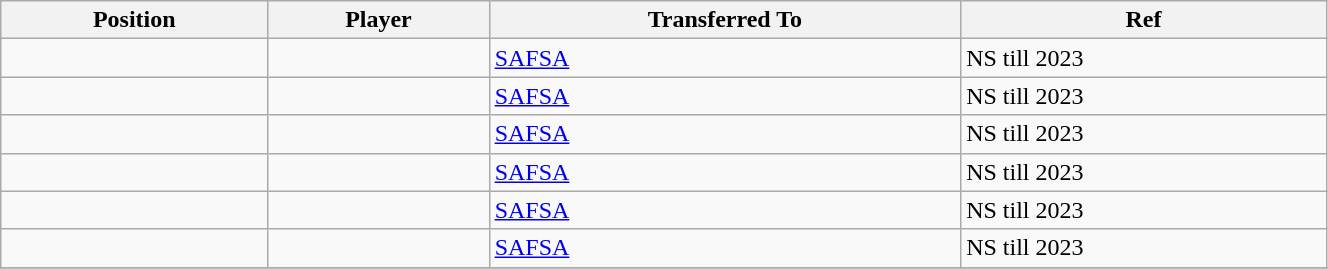<table class="wikitable sortable" style="width:70%; text-align:center; font-size:100%; text-align:left;">
<tr>
<th>Position</th>
<th>Player</th>
<th>Transferred To</th>
<th>Ref</th>
</tr>
<tr>
<td></td>
<td></td>
<td> <a href='#'>SAFSA</a></td>
<td>NS till 2023</td>
</tr>
<tr>
<td></td>
<td></td>
<td> <a href='#'>SAFSA</a></td>
<td>NS till 2023</td>
</tr>
<tr>
<td></td>
<td></td>
<td> <a href='#'>SAFSA</a></td>
<td>NS till 2023</td>
</tr>
<tr>
<td></td>
<td></td>
<td> <a href='#'>SAFSA</a></td>
<td>NS till 2023</td>
</tr>
<tr>
<td></td>
<td></td>
<td> <a href='#'>SAFSA</a></td>
<td>NS till 2023</td>
</tr>
<tr>
<td></td>
<td></td>
<td> <a href='#'>SAFSA</a></td>
<td>NS till 2023</td>
</tr>
<tr>
</tr>
</table>
